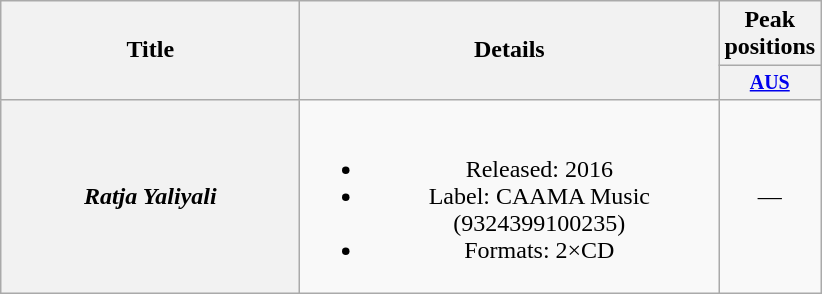<table class="wikitable plainrowheaders" style="text-align:center;">
<tr>
<th rowspan="2" style="width:12em;">Title</th>
<th rowspan="2" style="width:17em;">Details</th>
<th colspan="1">Peak positions</th>
</tr>
<tr style="font-size:smaller;">
<th width="50"><a href='#'>AUS</a><br></th>
</tr>
<tr>
<th scope="row"><em>Ratja Yaliyali</em></th>
<td><br><ul><li>Released: 2016</li><li>Label: CAAMA Music (9324399100235)</li><li>Formats: 2×CD</li></ul></td>
<td>—</td>
</tr>
</table>
